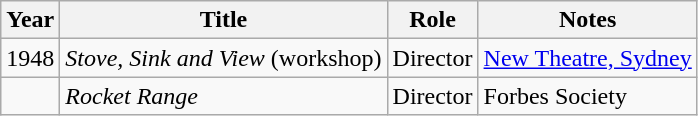<table class=wikitable>
<tr>
<th>Year</th>
<th>Title</th>
<th>Role</th>
<th>Notes</th>
</tr>
<tr>
<td>1948</td>
<td><em>Stove, Sink and View</em> (workshop)</td>
<td>Director</td>
<td><a href='#'>New Theatre, Sydney</a></td>
</tr>
<tr>
<td></td>
<td><em>Rocket Range</em></td>
<td>Director</td>
<td>Forbes Society</td>
</tr>
</table>
